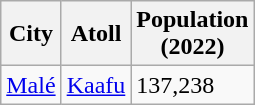<table class="wikitable sortable sticky-header col3right">
<tr>
<th>City</th>
<th>Atoll</th>
<th>Population<br>(2022)</th>
</tr>
<tr>
<td><a href='#'>Malé</a></td>
<td><a href='#'>Kaafu</a></td>
<td>137,238</td>
</tr>
</table>
